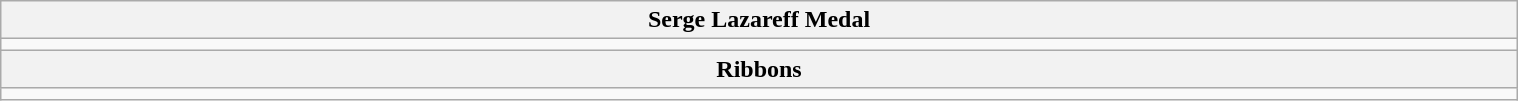<table class="wikitable" style="margin:auto; width:80%;">
<tr>
<th colspan=5>Serge Lazareff Medal</th>
</tr>
<tr>
<td style="width:500%; text-align:center;"></td>
</tr>
<tr>
<th colspan=5>Ribbons</th>
</tr>
<tr>
<td style="width:500%; text-align:center;"></td>
</tr>
</table>
